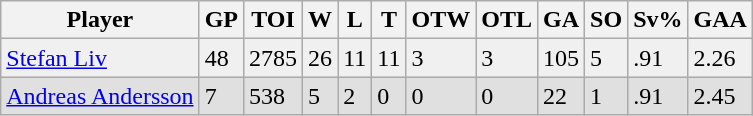<table class="wikitable sortable">
<tr>
<th>Player</th>
<th>GP</th>
<th>TOI</th>
<th>W</th>
<th>L</th>
<th>T</th>
<th>OTW</th>
<th>OTL</th>
<th>GA</th>
<th>SO</th>
<th>Sv%</th>
<th>GAA</th>
</tr>
<tr bgcolor="#f0f0f0">
<td><a href='#'>Stefan Liv</a></td>
<td>48</td>
<td>2785</td>
<td>26</td>
<td>11</td>
<td>11</td>
<td>3</td>
<td>3</td>
<td>105</td>
<td>5</td>
<td>.91</td>
<td>2.26</td>
</tr>
<tr bgcolor="#e0e0e0">
<td><a href='#'>Andreas Andersson</a></td>
<td>7</td>
<td>538</td>
<td>5</td>
<td>2</td>
<td>0</td>
<td>0</td>
<td>0</td>
<td>22</td>
<td>1</td>
<td>.91</td>
<td>2.45</td>
</tr>
</table>
